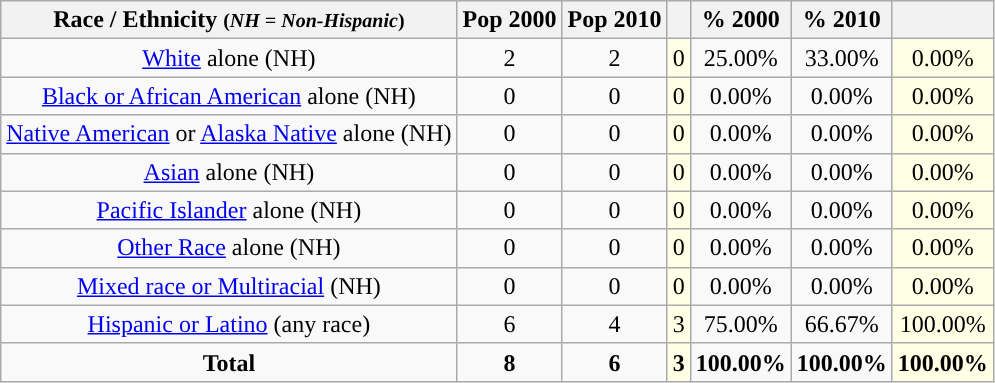<table class="wikitable" style="text-align:center;">
<tr>
<th>Race / Ethnicity <small>(<em>NH = Non-Hispanic</em>)</small></th>
<th>Pop 2000</th>
<th>Pop 2010</th>
<th></th>
<th>% 2000</th>
<th>% 2010</th>
<th></th>
</tr>
<tr>
<td><a href='#'>White</a> alone (NH)</td>
<td>2</td>
<td>2</td>
<td style='background: #ffffe6;'>0</td>
<td>25.00%</td>
<td>33.00%</td>
<td style='background: #ffffe6;'>0.00%</td>
</tr>
<tr>
<td><a href='#'>Black or African American</a> alone (NH)</td>
<td>0</td>
<td>0</td>
<td style='background: #ffffe6;'>0</td>
<td>0.00%</td>
<td>0.00%</td>
<td style='background: #ffffe6;'>0.00%</td>
</tr>
<tr>
<td><a href='#'>Native American</a> or <a href='#'>Alaska Native</a> alone (NH)</td>
<td>0</td>
<td>0</td>
<td style='background: #ffffe6;'>0</td>
<td>0.00%</td>
<td>0.00%</td>
<td style='background: #ffffe6;'>0.00%</td>
</tr>
<tr>
<td><a href='#'>Asian</a> alone (NH)</td>
<td>0</td>
<td>0</td>
<td style='background: #ffffe6;'>0</td>
<td>0.00%</td>
<td>0.00%</td>
<td style='background: #ffffe6;'>0.00%</td>
</tr>
<tr>
<td><a href='#'>Pacific Islander</a> alone (NH)</td>
<td>0</td>
<td>0</td>
<td style='background: #ffffe6;'>0</td>
<td>0.00%</td>
<td>0.00%</td>
<td style='background: #ffffe6;'>0.00%</td>
</tr>
<tr>
<td><a href='#'>Other Race</a> alone (NH)</td>
<td>0</td>
<td>0</td>
<td style='background: #ffffe6;'>0</td>
<td>0.00%</td>
<td>0.00%</td>
<td style='background: #ffffe6;'>0.00%</td>
</tr>
<tr>
<td><a href='#'>Mixed race or Multiracial</a> (NH)</td>
<td>0</td>
<td>0</td>
<td style='background: #ffffe6;'>0</td>
<td>0.00%</td>
<td>0.00%</td>
<td style='background: #ffffe6;'>0.00%</td>
</tr>
<tr>
<td><a href='#'>Hispanic or Latino</a> (any race)</td>
<td>6</td>
<td>4</td>
<td style='background: #ffffe6;'>3</td>
<td>75.00%</td>
<td>66.67%</td>
<td style='background: #ffffe6;'>100.00%</td>
</tr>
<tr>
<td><strong>Total</strong></td>
<td><strong>8</strong></td>
<td><strong>6</strong></td>
<td style='background: #ffffe6;'><strong>3</strong></td>
<td><strong>100.00%</strong></td>
<td><strong>100.00%</strong></td>
<td style='background: #ffffe6;'><strong>100.00%</strong></td>
</tr>
</table>
